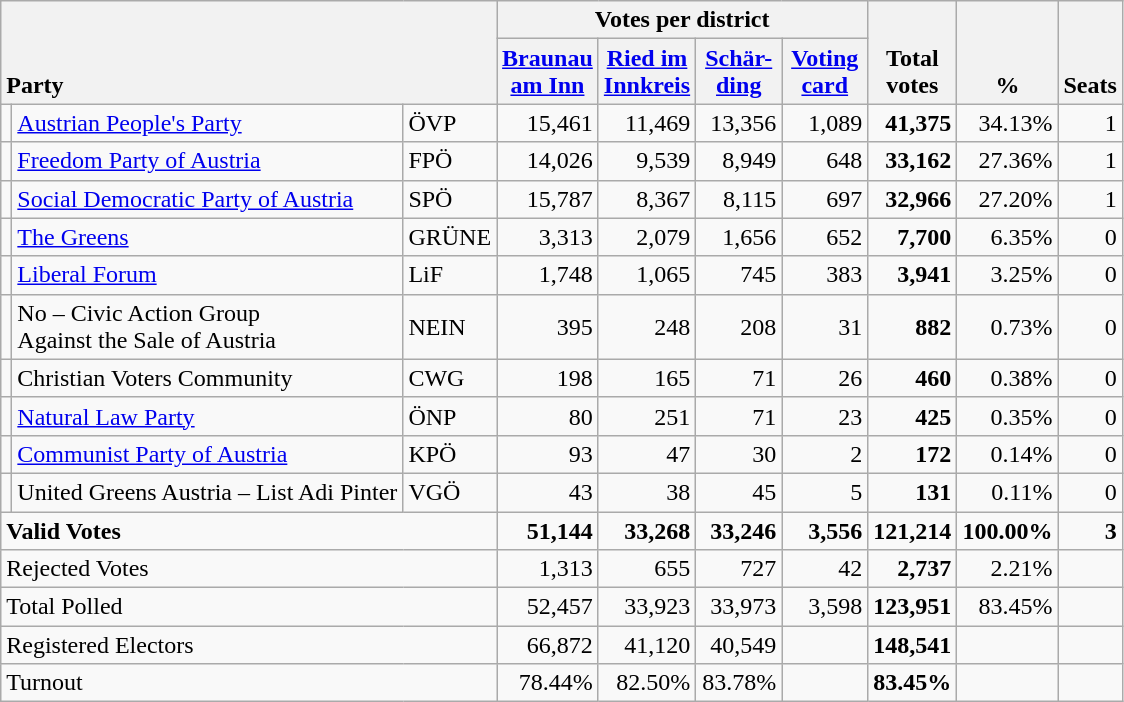<table class="wikitable" border="1" style="text-align:right;">
<tr>
<th style="text-align:left;" valign=bottom rowspan=2 colspan=3>Party</th>
<th colspan=4>Votes per district</th>
<th align=center valign=bottom rowspan=2 width="50">Total<br>votes</th>
<th align=center valign=bottom rowspan=2 width="50">%</th>
<th align=center valign=bottom rowspan=2>Seats</th>
</tr>
<tr>
<th align=center valign=bottom width="50"><a href='#'>Braunau<br>am Inn</a></th>
<th align=center valign=bottom width="50"><a href='#'>Ried im<br>Innkreis</a></th>
<th align=center valign=bottom width="50"><a href='#'>Schär-<br>ding</a></th>
<th align=center valign=bottom width="50"><a href='#'>Voting<br>card</a></th>
</tr>
<tr>
<td></td>
<td align=left><a href='#'>Austrian People's Party</a></td>
<td align=left>ÖVP</td>
<td>15,461</td>
<td>11,469</td>
<td>13,356</td>
<td>1,089</td>
<td><strong>41,375</strong></td>
<td>34.13%</td>
<td>1</td>
</tr>
<tr>
<td></td>
<td align=left><a href='#'>Freedom Party of Austria</a></td>
<td align=left>FPÖ</td>
<td>14,026</td>
<td>9,539</td>
<td>8,949</td>
<td>648</td>
<td><strong>33,162</strong></td>
<td>27.36%</td>
<td>1</td>
</tr>
<tr>
<td></td>
<td align=left style="white-space: nowrap;"><a href='#'>Social Democratic Party of Austria</a></td>
<td align=left>SPÖ</td>
<td>15,787</td>
<td>8,367</td>
<td>8,115</td>
<td>697</td>
<td><strong>32,966</strong></td>
<td>27.20%</td>
<td>1</td>
</tr>
<tr>
<td></td>
<td align=left><a href='#'>The Greens</a></td>
<td align=left>GRÜNE</td>
<td>3,313</td>
<td>2,079</td>
<td>1,656</td>
<td>652</td>
<td><strong>7,700</strong></td>
<td>6.35%</td>
<td>0</td>
</tr>
<tr>
<td></td>
<td align=left><a href='#'>Liberal Forum</a></td>
<td align=left>LiF</td>
<td>1,748</td>
<td>1,065</td>
<td>745</td>
<td>383</td>
<td><strong>3,941</strong></td>
<td>3.25%</td>
<td>0</td>
</tr>
<tr>
<td></td>
<td align=left>No – Civic Action Group<br>Against the Sale of Austria</td>
<td align=left>NEIN</td>
<td>395</td>
<td>248</td>
<td>208</td>
<td>31</td>
<td><strong>882</strong></td>
<td>0.73%</td>
<td>0</td>
</tr>
<tr>
<td></td>
<td align=left>Christian Voters Community</td>
<td align=left>CWG</td>
<td>198</td>
<td>165</td>
<td>71</td>
<td>26</td>
<td><strong>460</strong></td>
<td>0.38%</td>
<td>0</td>
</tr>
<tr>
<td></td>
<td align=left><a href='#'>Natural Law Party</a></td>
<td align=left>ÖNP</td>
<td>80</td>
<td>251</td>
<td>71</td>
<td>23</td>
<td><strong>425</strong></td>
<td>0.35%</td>
<td>0</td>
</tr>
<tr>
<td></td>
<td align=left><a href='#'>Communist Party of Austria</a></td>
<td align=left>KPÖ</td>
<td>93</td>
<td>47</td>
<td>30</td>
<td>2</td>
<td><strong>172</strong></td>
<td>0.14%</td>
<td>0</td>
</tr>
<tr>
<td></td>
<td align=left>United Greens Austria – List Adi Pinter</td>
<td align=left>VGÖ</td>
<td>43</td>
<td>38</td>
<td>45</td>
<td>5</td>
<td><strong>131</strong></td>
<td>0.11%</td>
<td>0</td>
</tr>
<tr style="font-weight:bold">
<td align=left colspan=3>Valid Votes</td>
<td>51,144</td>
<td>33,268</td>
<td>33,246</td>
<td>3,556</td>
<td>121,214</td>
<td>100.00%</td>
<td>3</td>
</tr>
<tr>
<td align=left colspan=3>Rejected Votes</td>
<td>1,313</td>
<td>655</td>
<td>727</td>
<td>42</td>
<td><strong>2,737</strong></td>
<td>2.21%</td>
<td></td>
</tr>
<tr>
<td align=left colspan=3>Total Polled</td>
<td>52,457</td>
<td>33,923</td>
<td>33,973</td>
<td>3,598</td>
<td><strong>123,951</strong></td>
<td>83.45%</td>
<td></td>
</tr>
<tr>
<td align=left colspan=3>Registered Electors</td>
<td>66,872</td>
<td>41,120</td>
<td>40,549</td>
<td></td>
<td><strong>148,541</strong></td>
<td></td>
<td></td>
</tr>
<tr>
<td align=left colspan=3>Turnout</td>
<td>78.44%</td>
<td>82.50%</td>
<td>83.78%</td>
<td></td>
<td><strong>83.45%</strong></td>
<td></td>
<td></td>
</tr>
</table>
